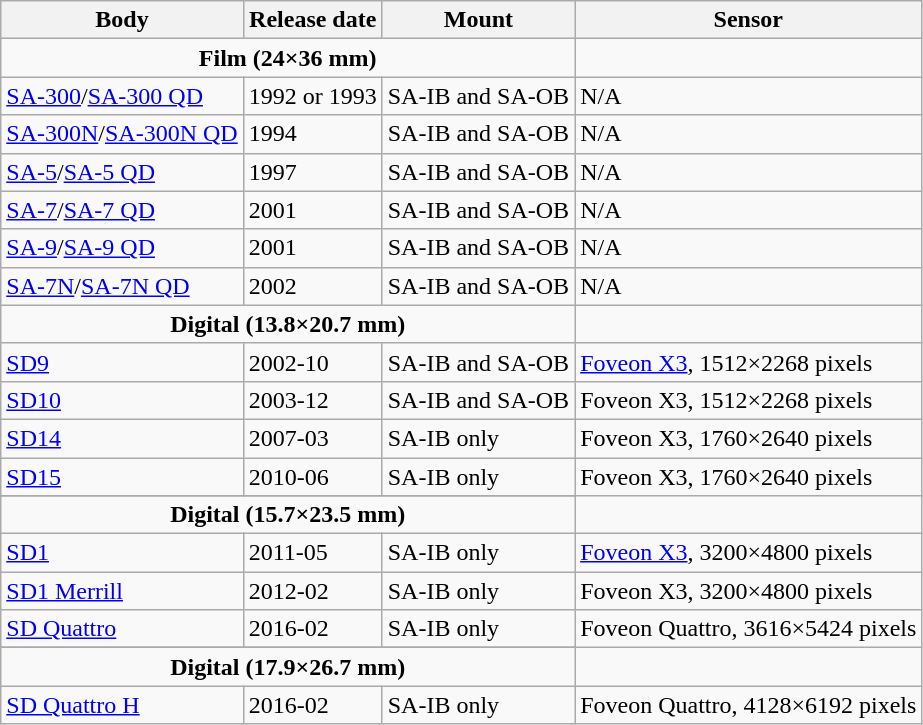<table class="wikitable">
<tr>
<th>Body</th>
<th>Release date</th>
<th>Mount</th>
<th>Sensor</th>
</tr>
<tr align="center">
<td colspan="3"><strong>Film (24×36 mm)</strong></td>
</tr>
<tr>
<td><a href='#'>SA-300</a>/<a href='#'>SA-300 QD</a></td>
<td>1992 or 1993</td>
<td>SA-IB and SA-OB</td>
<td>N/A</td>
</tr>
<tr>
<td><a href='#'>SA-300N</a>/<a href='#'>SA-300N QD</a></td>
<td>1994</td>
<td>SA-IB and SA-OB</td>
<td>N/A</td>
</tr>
<tr>
<td><a href='#'>SA-5</a>/<a href='#'>SA-5 QD</a></td>
<td>1997</td>
<td>SA-IB and SA-OB</td>
<td>N/A</td>
</tr>
<tr>
<td><a href='#'>SA-7</a>/<a href='#'>SA-7 QD</a></td>
<td>2001</td>
<td>SA-IB and SA-OB</td>
<td>N/A</td>
</tr>
<tr>
<td><a href='#'>SA-9</a>/<a href='#'>SA-9 QD</a></td>
<td>2001</td>
<td>SA-IB and SA-OB</td>
<td>N/A</td>
</tr>
<tr>
<td><a href='#'>SA-7N</a>/<a href='#'>SA-7N QD</a></td>
<td>2002</td>
<td>SA-IB and SA-OB</td>
<td>N/A</td>
</tr>
<tr align="center">
<td colspan="3"><strong>Digital (13.8×20.7 mm)</strong></td>
</tr>
<tr>
<td><a href='#'>SD9</a></td>
<td>2002-10</td>
<td>SA-IB and SA-OB</td>
<td><a href='#'>Foveon X3</a>, 1512×2268 pixels</td>
</tr>
<tr>
<td><a href='#'>SD10</a></td>
<td>2003-12</td>
<td>SA-IB and SA-OB</td>
<td>Foveon X3, 1512×2268 pixels</td>
</tr>
<tr>
<td><a href='#'>SD14</a></td>
<td>2007-03</td>
<td>SA-IB only</td>
<td>Foveon X3, 1760×2640 pixels</td>
</tr>
<tr>
<td><a href='#'>SD15</a></td>
<td>2010-06</td>
<td>SA-IB only</td>
<td>Foveon X3, 1760×2640 pixels</td>
</tr>
<tr>
</tr>
<tr align="center">
<td colspan="3"><strong>Digital (15.7×23.5 mm)</strong></td>
</tr>
<tr>
<td><a href='#'>SD1</a></td>
<td>2011-05</td>
<td>SA-IB only</td>
<td><a href='#'>Foveon X3</a>, 3200×4800 pixels</td>
</tr>
<tr>
<td><a href='#'>SD1 Merrill</a></td>
<td>2012-02</td>
<td>SA-IB only</td>
<td>Foveon X3, 3200×4800 pixels</td>
</tr>
<tr>
<td><a href='#'>SD Quattro</a></td>
<td>2016-02</td>
<td>SA-IB only</td>
<td>Foveon Quattro, 3616×5424 pixels</td>
</tr>
<tr>
</tr>
<tr align="center">
<td colspan="3"><strong>Digital (17.9×26.7 mm)</strong></td>
</tr>
<tr>
<td><a href='#'>SD Quattro H</a></td>
<td>2016-02</td>
<td>SA-IB only</td>
<td>Foveon Quattro, 4128×6192 pixels</td>
</tr>
</table>
